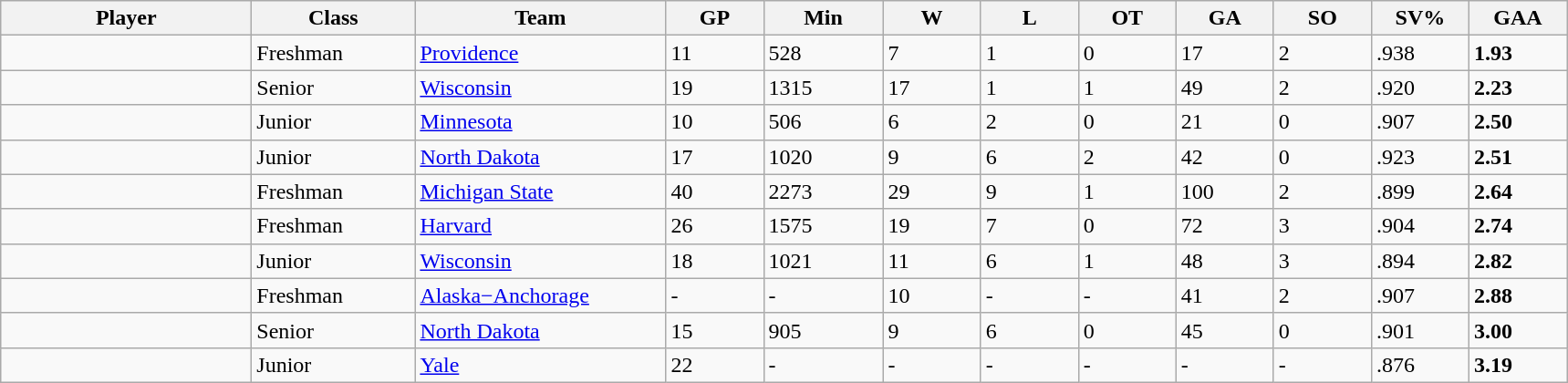<table class="wikitable sortable">
<tr>
<th style="width: 11em;">Player</th>
<th style="width: 7em;">Class</th>
<th style="width: 11em;">Team</th>
<th style="width: 4em;">GP</th>
<th style="width: 5em;">Min</th>
<th style="width: 4em;">W</th>
<th style="width: 4em;">L</th>
<th style="width: 4em;">OT</th>
<th style="width: 4em;">GA</th>
<th style="width: 4em;">SO</th>
<th style="width: 4em;">SV%</th>
<th style="width: 4em;">GAA</th>
</tr>
<tr>
<td></td>
<td>Freshman</td>
<td><a href='#'>Providence</a></td>
<td>11</td>
<td>528</td>
<td>7</td>
<td>1</td>
<td>0</td>
<td>17</td>
<td>2</td>
<td>.938</td>
<td><strong>1.93</strong></td>
</tr>
<tr>
<td></td>
<td>Senior</td>
<td><a href='#'>Wisconsin</a></td>
<td>19</td>
<td>1315</td>
<td>17</td>
<td>1</td>
<td>1</td>
<td>49</td>
<td>2</td>
<td>.920</td>
<td><strong>2.23</strong></td>
</tr>
<tr>
<td></td>
<td>Junior</td>
<td><a href='#'>Minnesota</a></td>
<td>10</td>
<td>506</td>
<td>6</td>
<td>2</td>
<td>0</td>
<td>21</td>
<td>0</td>
<td>.907</td>
<td><strong>2.50</strong></td>
</tr>
<tr>
<td></td>
<td>Junior</td>
<td><a href='#'>North Dakota</a></td>
<td>17</td>
<td>1020</td>
<td>9</td>
<td>6</td>
<td>2</td>
<td>42</td>
<td>0</td>
<td>.923</td>
<td><strong>2.51</strong></td>
</tr>
<tr>
<td></td>
<td>Freshman</td>
<td><a href='#'>Michigan State</a></td>
<td>40</td>
<td>2273</td>
<td>29</td>
<td>9</td>
<td>1</td>
<td>100</td>
<td>2</td>
<td>.899</td>
<td><strong>2.64</strong></td>
</tr>
<tr>
<td></td>
<td>Freshman</td>
<td><a href='#'>Harvard</a></td>
<td>26</td>
<td>1575</td>
<td>19</td>
<td>7</td>
<td>0</td>
<td>72</td>
<td>3</td>
<td>.904</td>
<td><strong>2.74</strong></td>
</tr>
<tr>
<td></td>
<td>Junior</td>
<td><a href='#'>Wisconsin</a></td>
<td>18</td>
<td>1021</td>
<td>11</td>
<td>6</td>
<td>1</td>
<td>48</td>
<td>3</td>
<td>.894</td>
<td><strong>2.82</strong></td>
</tr>
<tr>
<td></td>
<td>Freshman</td>
<td><a href='#'>Alaska−Anchorage</a></td>
<td>-</td>
<td>-</td>
<td>10</td>
<td>-</td>
<td>-</td>
<td>41</td>
<td>2</td>
<td>.907</td>
<td><strong>2.88</strong></td>
</tr>
<tr>
<td></td>
<td>Senior</td>
<td><a href='#'>North Dakota</a></td>
<td>15</td>
<td>905</td>
<td>9</td>
<td>6</td>
<td>0</td>
<td>45</td>
<td>0</td>
<td>.901</td>
<td><strong>3.00</strong></td>
</tr>
<tr>
<td></td>
<td>Junior</td>
<td><a href='#'>Yale</a></td>
<td>22</td>
<td>-</td>
<td>-</td>
<td>-</td>
<td>-</td>
<td>-</td>
<td>-</td>
<td>.876</td>
<td><strong>3.19</strong></td>
</tr>
</table>
